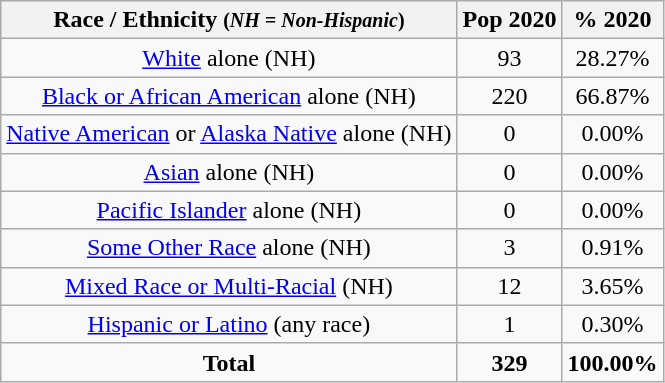<table class="wikitable" style="text-align:center;">
<tr>
<th>Race / Ethnicity <small>(<em>NH = Non-Hispanic</em>)</small></th>
<th>Pop 2020</th>
<th>% 2020</th>
</tr>
<tr>
<td><a href='#'>White</a> alone (NH)</td>
<td>93</td>
<td>28.27%</td>
</tr>
<tr>
<td><a href='#'>Black or African American</a> alone (NH)</td>
<td>220</td>
<td>66.87%</td>
</tr>
<tr>
<td><a href='#'>Native American</a> or <a href='#'>Alaska Native</a> alone (NH)</td>
<td>0</td>
<td>0.00%</td>
</tr>
<tr>
<td><a href='#'>Asian</a> alone (NH)</td>
<td>0</td>
<td>0.00%</td>
</tr>
<tr>
<td><a href='#'>Pacific Islander</a> alone (NH)</td>
<td>0</td>
<td>0.00%</td>
</tr>
<tr>
<td><a href='#'>Some Other Race</a> alone (NH)</td>
<td>3</td>
<td>0.91%</td>
</tr>
<tr>
<td><a href='#'>Mixed Race or Multi-Racial</a> (NH)</td>
<td>12</td>
<td>3.65%</td>
</tr>
<tr>
<td><a href='#'>Hispanic or Latino</a> (any race)</td>
<td>1</td>
<td>0.30%</td>
</tr>
<tr>
<td><strong>Total</strong></td>
<td><strong>329</strong></td>
<td><strong>100.00%</strong></td>
</tr>
</table>
